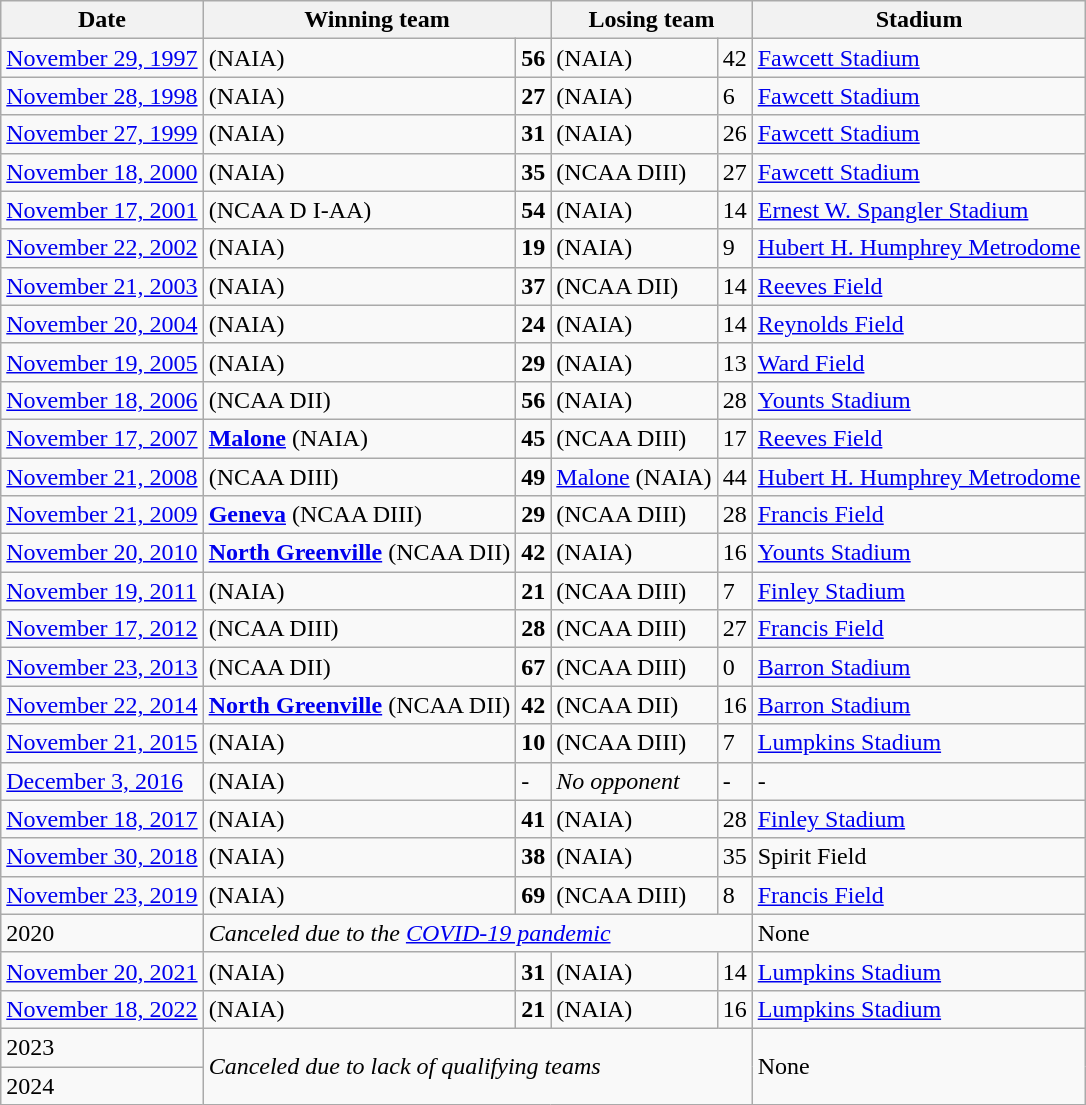<table class="wikitable sortable">
<tr>
<th>Date</th>
<th colspan="2">Winning team</th>
<th colspan="2">Losing team</th>
<th>Stadium</th>
</tr>
<tr>
<td><a href='#'>November 29, 1997</a></td>
<td><strong></strong> (NAIA)</td>
<td><strong>56</strong></td>
<td> (NAIA)</td>
<td>42</td>
<td><a href='#'>Fawcett Stadium</a></td>
</tr>
<tr>
<td><a href='#'>November 28, 1998</a></td>
<td><strong></strong> (NAIA)</td>
<td><strong>27</strong></td>
<td> (NAIA)</td>
<td>6</td>
<td><a href='#'>Fawcett Stadium</a></td>
</tr>
<tr>
<td><a href='#'>November 27, 1999</a></td>
<td><strong></strong> (NAIA)</td>
<td><strong>31</strong></td>
<td> (NAIA)</td>
<td>26</td>
<td><a href='#'>Fawcett Stadium</a></td>
</tr>
<tr>
<td><a href='#'>November 18, 2000</a></td>
<td><strong></strong> (NAIA)</td>
<td><strong>35</strong></td>
<td> (NCAA DIII)</td>
<td>27</td>
<td><a href='#'>Fawcett Stadium</a></td>
</tr>
<tr>
<td><a href='#'>November 17, 2001</a></td>
<td><strong></strong> (NCAA D I-AA)</td>
<td><strong>54</strong></td>
<td> (NAIA)</td>
<td>14</td>
<td><a href='#'>Ernest W. Spangler Stadium</a></td>
</tr>
<tr>
<td><a href='#'>November 22, 2002</a></td>
<td><strong></strong> (NAIA)</td>
<td><strong>19</strong></td>
<td> (NAIA)</td>
<td>9</td>
<td><a href='#'>Hubert H. Humphrey Metrodome</a></td>
</tr>
<tr>
<td><a href='#'>November 21, 2003</a></td>
<td><strong></strong> (NAIA)</td>
<td><strong>37</strong></td>
<td> (NCAA DII)</td>
<td>14</td>
<td><a href='#'>Reeves Field</a></td>
</tr>
<tr>
<td><a href='#'>November 20, 2004</a></td>
<td><strong></strong> (NAIA)</td>
<td><strong>24</strong></td>
<td> (NAIA)</td>
<td>14</td>
<td><a href='#'>Reynolds Field</a></td>
</tr>
<tr>
<td><a href='#'>November 19, 2005</a></td>
<td><strong></strong> (NAIA)</td>
<td><strong>29</strong></td>
<td> (NAIA)</td>
<td>13</td>
<td><a href='#'>Ward Field</a></td>
</tr>
<tr>
<td><a href='#'>November 18, 2006</a></td>
<td><strong></strong> (NCAA DII)</td>
<td><strong>56</strong></td>
<td> (NAIA)</td>
<td>28</td>
<td><a href='#'>Younts Stadium</a></td>
</tr>
<tr>
<td><a href='#'>November 17, 2007</a></td>
<td><strong><a href='#'>Malone</a></strong> (NAIA)</td>
<td><strong>45</strong></td>
<td> (NCAA DIII)</td>
<td>17</td>
<td><a href='#'>Reeves Field</a></td>
</tr>
<tr>
<td><a href='#'>November 21, 2008</a></td>
<td><strong></strong> (NCAA DIII)</td>
<td><strong>49</strong></td>
<td><a href='#'>Malone</a> (NAIA)</td>
<td>44</td>
<td><a href='#'>Hubert H. Humphrey Metrodome</a></td>
</tr>
<tr>
<td><a href='#'>November 21, 2009</a></td>
<td><strong><a href='#'>Geneva</a></strong> (NCAA DIII)</td>
<td><strong>29</strong></td>
<td> (NCAA DIII)</td>
<td>28</td>
<td><a href='#'>Francis Field</a></td>
</tr>
<tr>
<td><a href='#'>November 20, 2010</a></td>
<td><strong><a href='#'>North Greenville</a></strong> (NCAA DII)</td>
<td><strong>42</strong></td>
<td> (NAIA)</td>
<td>16</td>
<td><a href='#'>Younts Stadium</a></td>
</tr>
<tr>
<td><a href='#'>November 19, 2011</a></td>
<td><strong></strong> (NAIA)</td>
<td><strong>21</strong></td>
<td> (NCAA DIII)</td>
<td>7</td>
<td><a href='#'>Finley Stadium</a></td>
</tr>
<tr>
<td><a href='#'>November 17, 2012</a></td>
<td><strong></strong> (NCAA DIII)</td>
<td><strong>28</strong></td>
<td> (NCAA DIII)</td>
<td>27</td>
<td><a href='#'>Francis Field</a></td>
</tr>
<tr>
<td><a href='#'>November 23, 2013</a></td>
<td><strong></strong> (NCAA DII)</td>
<td><strong>67</strong></td>
<td> (NCAA DIII)</td>
<td>0</td>
<td><a href='#'>Barron Stadium</a></td>
</tr>
<tr>
<td><a href='#'>November 22, 2014</a></td>
<td><strong><a href='#'>North Greenville</a></strong> (NCAA DII)</td>
<td><strong>42</strong></td>
<td> (NCAA DII)</td>
<td>16</td>
<td><a href='#'>Barron Stadium</a></td>
</tr>
<tr>
<td><a href='#'>November 21, 2015</a></td>
<td><strong></strong> (NAIA)</td>
<td><strong>10</strong></td>
<td> (NCAA DIII)</td>
<td>7</td>
<td><a href='#'>Lumpkins Stadium</a></td>
</tr>
<tr>
<td><a href='#'>December 3, 2016</a></td>
<td><strong></strong> (NAIA)</td>
<td>-</td>
<td><em>No opponent</em></td>
<td>-</td>
<td>-</td>
</tr>
<tr>
<td><a href='#'>November 18, 2017</a></td>
<td><strong></strong> (NAIA)</td>
<td><strong>41</strong></td>
<td> (NAIA)</td>
<td>28</td>
<td><a href='#'>Finley Stadium</a></td>
</tr>
<tr>
<td><a href='#'>November 30, 2018</a></td>
<td><strong></strong> (NAIA)</td>
<td><strong>38</strong></td>
<td> (NAIA)</td>
<td>35</td>
<td>Spirit Field</td>
</tr>
<tr>
<td><a href='#'>November 23, 2019</a></td>
<td><strong></strong> (NAIA)</td>
<td><strong>69</strong></td>
<td> (NCAA DIII)</td>
<td>8</td>
<td><a href='#'>Francis Field</a></td>
</tr>
<tr>
<td 2020 Victory Bowl>2020</td>
<td colspan=4><em>Canceled due to the <a href='#'>COVID-19 pandemic</a></em></td>
<td>None</td>
</tr>
<tr>
<td><a href='#'>November 20, 2021</a></td>
<td><strong></strong> (NAIA)</td>
<td><strong>31</strong></td>
<td> (NAIA)</td>
<td>14</td>
<td><a href='#'>Lumpkins Stadium</a></td>
</tr>
<tr>
<td><a href='#'>November 18, 2022</a></td>
<td><strong></strong> (NAIA)</td>
<td><strong>21</strong></td>
<td> (NAIA)</td>
<td>16</td>
<td><a href='#'>Lumpkins Stadium</a></td>
</tr>
<tr>
<td>2023</td>
<td rowspan=2 colspan=4><em>Canceled due to lack of qualifying teams</em></td>
<td rowspan=2>None</td>
</tr>
<tr>
<td>2024</td>
</tr>
</table>
